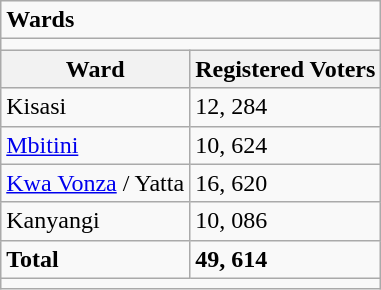<table class="wikitable">
<tr>
<td colspan="2"><strong>Wards</strong></td>
</tr>
<tr>
<td colspan="2"></td>
</tr>
<tr>
<th>Ward</th>
<th>Registered Voters</th>
</tr>
<tr>
<td>Kisasi</td>
<td>12, 284</td>
</tr>
<tr>
<td><a href='#'>Mbitini</a></td>
<td>10, 624</td>
</tr>
<tr>
<td><a href='#'>Kwa Vonza</a> / Yatta</td>
<td>16, 620</td>
</tr>
<tr>
<td>Kanyangi</td>
<td>10, 086</td>
</tr>
<tr>
<td><strong>Total</strong></td>
<td><strong>49, 614</strong></td>
</tr>
<tr>
<td colspan="2"></td>
</tr>
</table>
